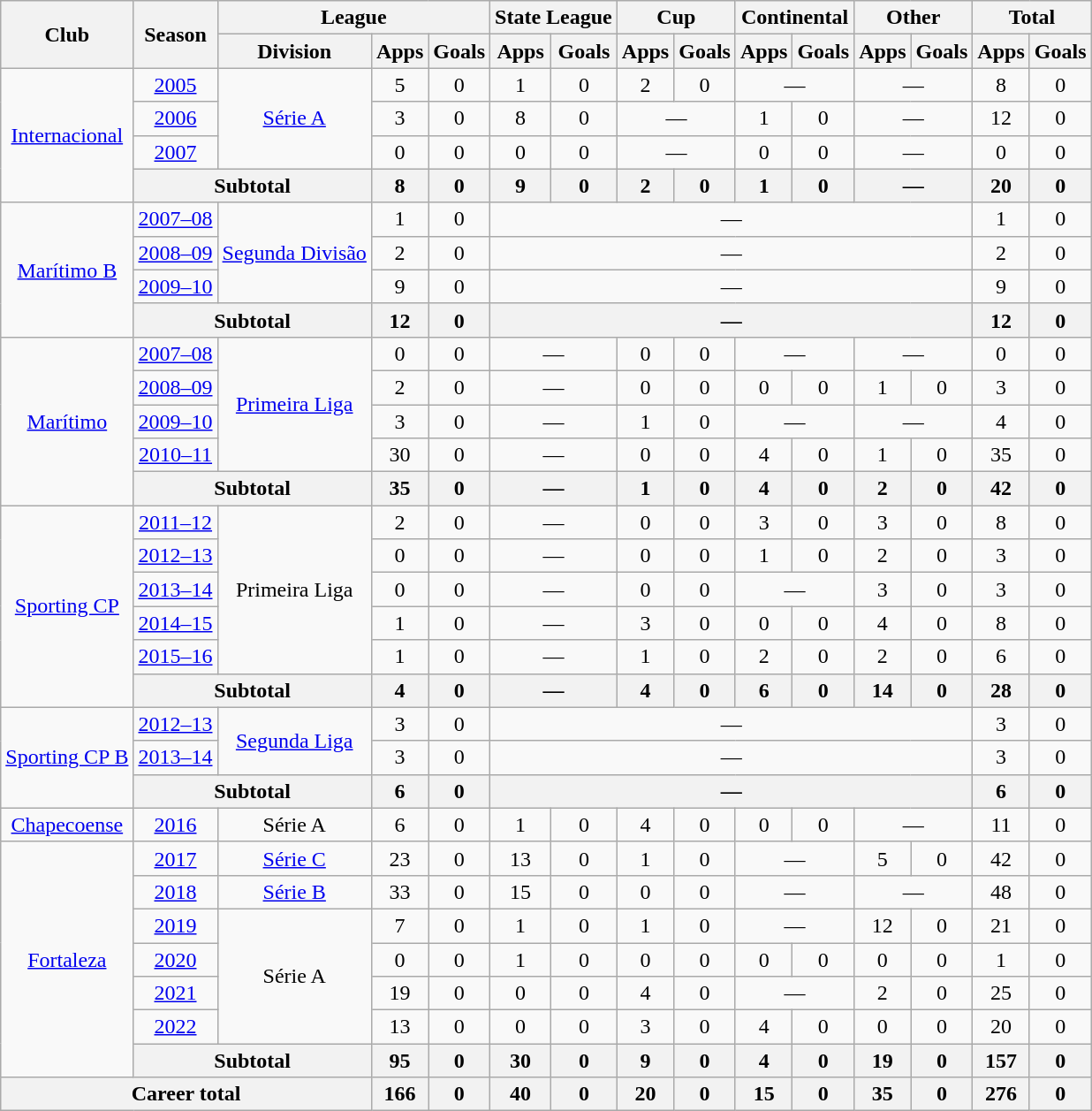<table class="wikitable" style="text-align: center;">
<tr>
<th rowspan="2">Club</th>
<th rowspan="2">Season</th>
<th colspan="3">League</th>
<th colspan="2">State League</th>
<th colspan="2">Cup</th>
<th colspan="2">Continental</th>
<th colspan="2">Other</th>
<th colspan="2">Total</th>
</tr>
<tr>
<th>Division</th>
<th>Apps</th>
<th>Goals</th>
<th>Apps</th>
<th>Goals</th>
<th>Apps</th>
<th>Goals</th>
<th>Apps</th>
<th>Goals</th>
<th>Apps</th>
<th>Goals</th>
<th>Apps</th>
<th>Goals</th>
</tr>
<tr>
<td rowspan="4" valign="center"><a href='#'>Internacional</a></td>
<td><a href='#'>2005</a></td>
<td rowspan="3"><a href='#'>Série A</a></td>
<td>5</td>
<td>0</td>
<td>1</td>
<td>0</td>
<td>2</td>
<td>0</td>
<td colspan="2">—</td>
<td colspan="2">—</td>
<td>8</td>
<td>0</td>
</tr>
<tr>
<td><a href='#'>2006</a></td>
<td>3</td>
<td>0</td>
<td>8</td>
<td>0</td>
<td colspan="2">—</td>
<td>1</td>
<td>0</td>
<td colspan="2">—</td>
<td>12</td>
<td>0</td>
</tr>
<tr>
<td><a href='#'>2007</a></td>
<td>0</td>
<td>0</td>
<td>0</td>
<td>0</td>
<td colspan="2">—</td>
<td>0</td>
<td>0</td>
<td colspan="2">—</td>
<td>0</td>
<td>0</td>
</tr>
<tr>
<th colspan="2">Subtotal</th>
<th>8</th>
<th>0</th>
<th>9</th>
<th>0</th>
<th>2</th>
<th>0</th>
<th>1</th>
<th>0</th>
<th colspan="2">—</th>
<th>20</th>
<th>0</th>
</tr>
<tr>
<td rowspan="4" valign="center"><a href='#'>Marítimo B</a></td>
<td><a href='#'>2007–08</a></td>
<td rowspan="3"><a href='#'>Segunda Divisão</a></td>
<td>1</td>
<td>0</td>
<td colspan="8">—</td>
<td>1</td>
<td>0</td>
</tr>
<tr>
<td><a href='#'>2008–09</a></td>
<td>2</td>
<td>0</td>
<td colspan="8">—</td>
<td>2</td>
<td>0</td>
</tr>
<tr>
<td><a href='#'>2009–10</a></td>
<td>9</td>
<td>0</td>
<td colspan="8">—</td>
<td>9</td>
<td>0</td>
</tr>
<tr>
<th colspan="2">Subtotal</th>
<th>12</th>
<th>0</th>
<th colspan="8">—</th>
<th>12</th>
<th>0</th>
</tr>
<tr>
<td rowspan="5" valign="center"><a href='#'>Marítimo</a></td>
<td><a href='#'>2007–08</a></td>
<td rowspan="4"><a href='#'>Primeira Liga</a></td>
<td>0</td>
<td>0</td>
<td colspan="2">—</td>
<td>0</td>
<td>0</td>
<td colspan="2">—</td>
<td colspan="2">—</td>
<td>0</td>
<td>0</td>
</tr>
<tr>
<td><a href='#'>2008–09</a></td>
<td>2</td>
<td>0</td>
<td colspan="2">—</td>
<td>0</td>
<td>0</td>
<td>0</td>
<td>0</td>
<td>1</td>
<td>0</td>
<td>3</td>
<td>0</td>
</tr>
<tr>
<td><a href='#'>2009–10</a></td>
<td>3</td>
<td>0</td>
<td colspan="2">—</td>
<td>1</td>
<td>0</td>
<td colspan="2">—</td>
<td colspan="2">—</td>
<td>4</td>
<td>0</td>
</tr>
<tr>
<td><a href='#'>2010–11</a></td>
<td>30</td>
<td>0</td>
<td colspan="2">—</td>
<td>0</td>
<td>0</td>
<td>4</td>
<td>0</td>
<td>1</td>
<td>0</td>
<td>35</td>
<td>0</td>
</tr>
<tr>
<th colspan="2">Subtotal</th>
<th>35</th>
<th>0</th>
<th colspan="2">—</th>
<th>1</th>
<th>0</th>
<th>4</th>
<th>0</th>
<th>2</th>
<th>0</th>
<th>42</th>
<th>0</th>
</tr>
<tr>
<td rowspan="6" valign="center"><a href='#'>Sporting CP</a></td>
<td><a href='#'>2011–12</a></td>
<td rowspan="5">Primeira Liga</td>
<td>2</td>
<td>0</td>
<td colspan="2">—</td>
<td>0</td>
<td>0</td>
<td>3</td>
<td>0</td>
<td>3</td>
<td>0</td>
<td>8</td>
<td>0</td>
</tr>
<tr>
<td><a href='#'>2012–13</a></td>
<td>0</td>
<td>0</td>
<td colspan="2">—</td>
<td>0</td>
<td>0</td>
<td>1</td>
<td>0</td>
<td>2</td>
<td>0</td>
<td>3</td>
<td>0</td>
</tr>
<tr>
<td><a href='#'>2013–14</a></td>
<td>0</td>
<td>0</td>
<td colspan="2">—</td>
<td>0</td>
<td>0</td>
<td colspan="2">—</td>
<td>3</td>
<td>0</td>
<td>3</td>
<td>0</td>
</tr>
<tr>
<td><a href='#'>2014–15</a></td>
<td>1</td>
<td>0</td>
<td colspan="2">—</td>
<td>3</td>
<td>0</td>
<td>0</td>
<td>0</td>
<td>4</td>
<td>0</td>
<td>8</td>
<td>0</td>
</tr>
<tr>
<td><a href='#'>2015–16</a></td>
<td>1</td>
<td>0</td>
<td colspan="2">—</td>
<td>1</td>
<td>0</td>
<td>2</td>
<td>0</td>
<td>2</td>
<td>0</td>
<td>6</td>
<td>0</td>
</tr>
<tr>
<th colspan="2">Subtotal</th>
<th>4</th>
<th>0</th>
<th colspan="2">—</th>
<th>4</th>
<th>0</th>
<th>6</th>
<th>0</th>
<th>14</th>
<th>0</th>
<th>28</th>
<th>0</th>
</tr>
<tr>
<td rowspan="3" valign="center"><a href='#'>Sporting CP B</a></td>
<td><a href='#'>2012–13</a></td>
<td rowspan="2"><a href='#'>Segunda Liga</a></td>
<td>3</td>
<td>0</td>
<td colspan="8">—</td>
<td>3</td>
<td>0</td>
</tr>
<tr>
<td><a href='#'>2013–14</a></td>
<td>3</td>
<td>0</td>
<td colspan="8">—</td>
<td>3</td>
<td>0</td>
</tr>
<tr>
<th colspan="2">Subtotal</th>
<th>6</th>
<th>0</th>
<th colspan="8">—</th>
<th>6</th>
<th>0</th>
</tr>
<tr>
<td valign="center"><a href='#'>Chapecoense</a></td>
<td><a href='#'>2016</a></td>
<td>Série A</td>
<td>6</td>
<td>0</td>
<td>1</td>
<td>0</td>
<td>4</td>
<td>0</td>
<td>0</td>
<td>0</td>
<td colspan="2">—</td>
<td>11</td>
<td>0</td>
</tr>
<tr>
<td rowspan="7" valign="center"><a href='#'>Fortaleza</a></td>
<td><a href='#'>2017</a></td>
<td><a href='#'>Série C</a></td>
<td>23</td>
<td>0</td>
<td>13</td>
<td>0</td>
<td>1</td>
<td>0</td>
<td colspan="2">—</td>
<td>5</td>
<td>0</td>
<td>42</td>
<td>0</td>
</tr>
<tr>
<td><a href='#'>2018</a></td>
<td><a href='#'>Série B</a></td>
<td>33</td>
<td>0</td>
<td>15</td>
<td>0</td>
<td>0</td>
<td>0</td>
<td colspan="2">—</td>
<td colspan="2">—</td>
<td>48</td>
<td>0</td>
</tr>
<tr>
<td><a href='#'>2019</a></td>
<td rowspan="4">Série A</td>
<td>7</td>
<td>0</td>
<td>1</td>
<td>0</td>
<td>1</td>
<td>0</td>
<td colspan="2">—</td>
<td>12</td>
<td>0</td>
<td>21</td>
<td>0</td>
</tr>
<tr>
<td><a href='#'>2020</a></td>
<td>0</td>
<td>0</td>
<td>1</td>
<td>0</td>
<td>0</td>
<td>0</td>
<td>0</td>
<td>0</td>
<td>0</td>
<td>0</td>
<td>1</td>
<td>0</td>
</tr>
<tr>
<td><a href='#'>2021</a></td>
<td>19</td>
<td>0</td>
<td>0</td>
<td>0</td>
<td>4</td>
<td>0</td>
<td colspan="2">—</td>
<td>2</td>
<td>0</td>
<td>25</td>
<td>0</td>
</tr>
<tr>
<td><a href='#'>2022</a></td>
<td>13</td>
<td>0</td>
<td>0</td>
<td>0</td>
<td>3</td>
<td>0</td>
<td>4</td>
<td>0</td>
<td>0</td>
<td>0</td>
<td>20</td>
<td>0</td>
</tr>
<tr>
<th colspan="2">Subtotal</th>
<th>95</th>
<th>0</th>
<th>30</th>
<th>0</th>
<th>9</th>
<th>0</th>
<th>4</th>
<th>0</th>
<th>19</th>
<th>0</th>
<th>157</th>
<th>0</th>
</tr>
<tr>
<th colspan="3"><strong>Career total</strong></th>
<th>166</th>
<th>0</th>
<th>40</th>
<th>0</th>
<th>20</th>
<th>0</th>
<th>15</th>
<th>0</th>
<th>35</th>
<th>0</th>
<th>276</th>
<th>0</th>
</tr>
</table>
